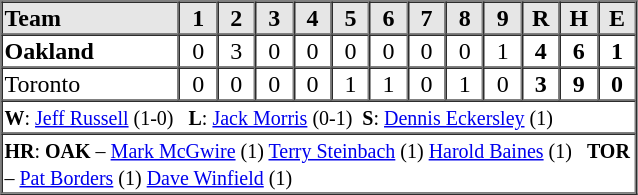<table border=1 cellspacing=0 width=425 style="margin-left:3em;">
<tr style="text-align:center; background-color:#e6e6e6;">
<th align=left width=28%>Team</th>
<th width=6%>1</th>
<th width=6%>2</th>
<th width=6%>3</th>
<th width=6%>4</th>
<th width=6%>5</th>
<th width=6%>6</th>
<th width=6%>7</th>
<th width=6%>8</th>
<th width=6%>9</th>
<th width=6%>R</th>
<th width=6%>H</th>
<th width=6%>E</th>
</tr>
<tr style="text-align:center;">
<td align=left><strong>Oakland</strong></td>
<td>0</td>
<td>3</td>
<td>0</td>
<td>0</td>
<td>0</td>
<td>0</td>
<td>0</td>
<td>0</td>
<td>1</td>
<td><strong>4</strong></td>
<td><strong>6</strong></td>
<td><strong>1</strong></td>
</tr>
<tr style="text-align:center;">
<td align=left>Toronto</td>
<td>0</td>
<td>0</td>
<td>0</td>
<td>0</td>
<td>1</td>
<td>1</td>
<td>0</td>
<td>1</td>
<td>0</td>
<td><strong>3</strong></td>
<td><strong>9</strong></td>
<td><strong>0</strong></td>
</tr>
<tr style="text-align:left;">
<td colspan=13><small><strong>W</strong>: <a href='#'>Jeff Russell</a> (1-0)   <strong>L</strong>: <a href='#'>Jack Morris</a> (0-1)  <strong>S</strong>: <a href='#'>Dennis Eckersley</a> (1)</small></td>
</tr>
<tr style="text-align:left;">
<td colspan=13><small><strong>HR</strong>: <strong>OAK</strong> – <a href='#'>Mark McGwire</a> (1) <a href='#'>Terry Steinbach</a> (1) <a href='#'>Harold Baines</a> (1)   <strong>TOR</strong> – <a href='#'>Pat Borders</a> (1) <a href='#'>Dave Winfield</a> (1)</small></td>
</tr>
</table>
